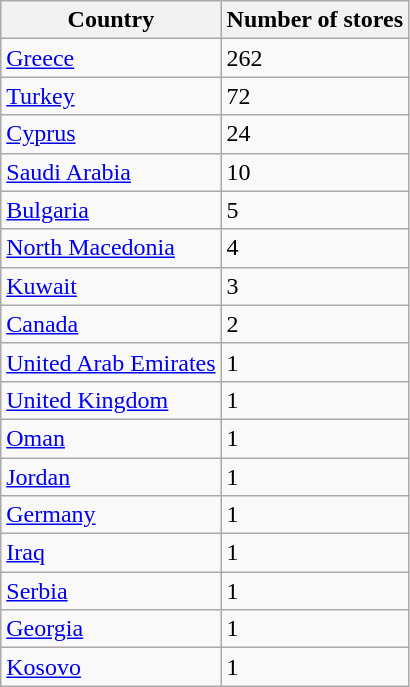<table class="wikitable sortable">
<tr>
<th>Country</th>
<th data-sort-type="number">Number of stores</th>
</tr>
<tr>
<td> <a href='#'>Greece</a></td>
<td>262</td>
</tr>
<tr>
<td> <a href='#'>Turkey</a></td>
<td>72</td>
</tr>
<tr>
<td> <a href='#'>Cyprus</a></td>
<td>24</td>
</tr>
<tr>
<td> <a href='#'>Saudi Arabia</a></td>
<td>10</td>
</tr>
<tr>
<td> <a href='#'>Bulgaria</a></td>
<td>5</td>
</tr>
<tr>
<td> <a href='#'>North Macedonia</a></td>
<td>4</td>
</tr>
<tr>
<td> <a href='#'>Kuwait</a></td>
<td>3</td>
</tr>
<tr>
<td> <a href='#'>Canada</a></td>
<td>2</td>
</tr>
<tr>
<td> <a href='#'>United Arab Emirates</a></td>
<td>1</td>
</tr>
<tr>
<td> <a href='#'>United Kingdom</a></td>
<td>1</td>
</tr>
<tr>
<td> <a href='#'>Oman</a></td>
<td>1</td>
</tr>
<tr>
<td> <a href='#'>Jordan</a></td>
<td>1</td>
</tr>
<tr>
<td> <a href='#'>Germany</a></td>
<td>1</td>
</tr>
<tr>
<td> <a href='#'>Iraq</a></td>
<td>1</td>
</tr>
<tr>
<td> <a href='#'>Serbia</a></td>
<td>1</td>
</tr>
<tr>
<td> <a href='#'>Georgia</a></td>
<td>1</td>
</tr>
<tr>
<td> <a href='#'>Kosovo</a></td>
<td>1</td>
</tr>
</table>
